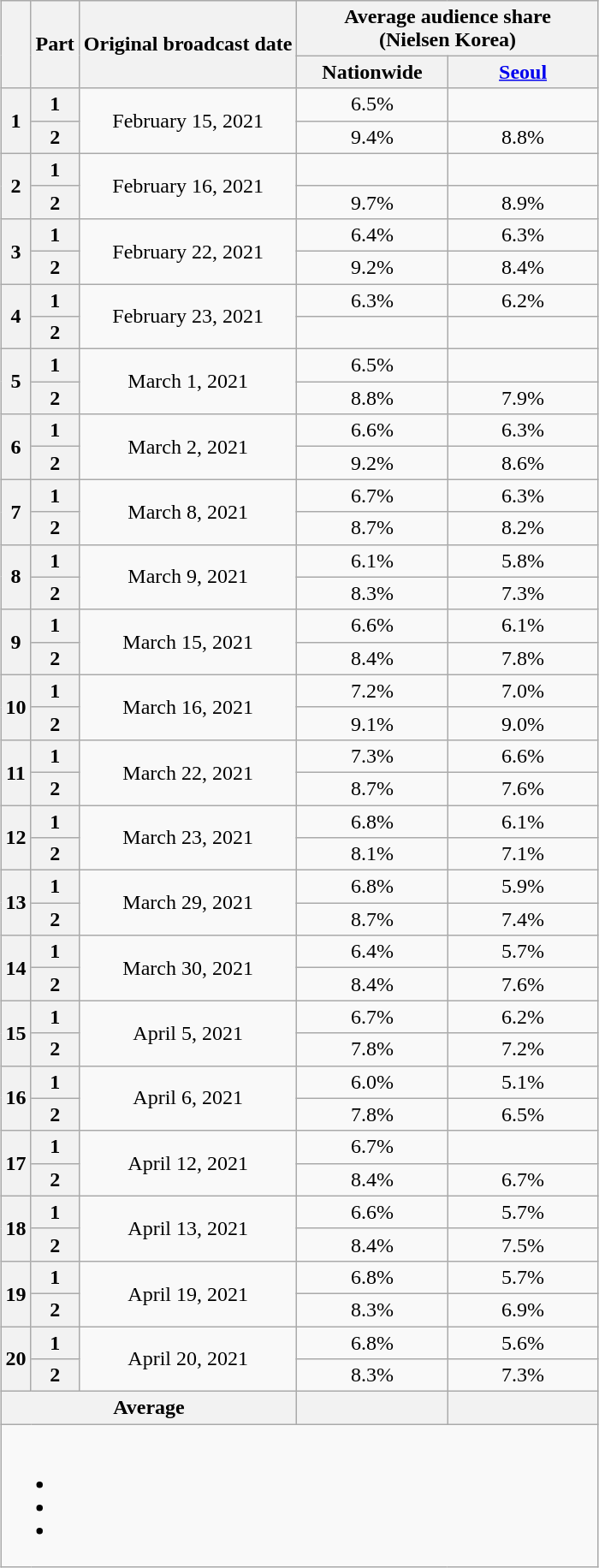<table class="wikitable" style="text-align:center;max-width:550px; margin-left: auto; margin-right: auto; border: none;">
<tr>
</tr>
<tr>
<th rowspan="2"></th>
<th rowspan="2">Part</th>
<th rowspan="2">Original broadcast date</th>
<th colspan="2">Average audience share<br>(Nielsen Korea)</th>
</tr>
<tr>
<th width="110">Nationwide</th>
<th width="110"><a href='#'>Seoul</a></th>
</tr>
<tr>
<th rowspan="2">1</th>
<th>1</th>
<td rowspan="2">February 15, 2021</td>
<td>6.5% </td>
<td></td>
</tr>
<tr>
<th>2</th>
<td>9.4% </td>
<td>8.8% </td>
</tr>
<tr>
<th rowspan="2">2</th>
<th>1</th>
<td rowspan="2">February 16, 2021</td>
<td> </td>
<td></td>
</tr>
<tr>
<th>2</th>
<td>9.7% </td>
<td>8.9% </td>
</tr>
<tr>
<th rowspan="2">3</th>
<th>1</th>
<td rowspan="2">February 22, 2021</td>
<td>6.4% </td>
<td>6.3% </td>
</tr>
<tr>
<th>2</th>
<td>9.2% </td>
<td>8.4% </td>
</tr>
<tr>
<th rowspan="2">4</th>
<th>1</th>
<td rowspan="2">February 23, 2021</td>
<td>6.3% </td>
<td>6.2% </td>
</tr>
<tr>
<th>2</th>
<td> </td>
<td> </td>
</tr>
<tr>
<th rowspan="2">5</th>
<th>1</th>
<td rowspan="2">March 1, 2021</td>
<td>6.5% </td>
<td></td>
</tr>
<tr>
<th>2</th>
<td>8.8% </td>
<td>7.9% </td>
</tr>
<tr>
<th rowspan="2">6</th>
<th>1</th>
<td rowspan="2">March 2, 2021</td>
<td>6.6% </td>
<td>6.3% </td>
</tr>
<tr>
<th>2</th>
<td>9.2% </td>
<td>8.6% </td>
</tr>
<tr>
<th rowspan="2">7</th>
<th>1</th>
<td rowspan="2">March 8, 2021</td>
<td>6.7% </td>
<td>6.3% </td>
</tr>
<tr>
<th>2</th>
<td>8.7% </td>
<td>8.2% </td>
</tr>
<tr>
<th rowspan="2">8</th>
<th>1</th>
<td rowspan="2">March 9, 2021</td>
<td>6.1% </td>
<td>5.8% </td>
</tr>
<tr>
<th>2</th>
<td>8.3% </td>
<td>7.3% </td>
</tr>
<tr>
<th rowspan="2">9</th>
<th>1</th>
<td rowspan="2">March 15, 2021</td>
<td>6.6% </td>
<td>6.1% </td>
</tr>
<tr>
<th>2</th>
<td>8.4% </td>
<td>7.8% </td>
</tr>
<tr>
<th rowspan="2">10</th>
<th>1</th>
<td rowspan="2">March 16, 2021</td>
<td>7.2% </td>
<td>7.0% </td>
</tr>
<tr>
<th>2</th>
<td>9.1% </td>
<td>9.0% </td>
</tr>
<tr>
<th rowspan="2">11</th>
<th>1</th>
<td rowspan="2">March 22, 2021</td>
<td>7.3% </td>
<td>6.6% </td>
</tr>
<tr>
<th>2</th>
<td>8.7% </td>
<td>7.6% </td>
</tr>
<tr>
<th rowspan="2">12</th>
<th>1</th>
<td rowspan="2">March 23, 2021</td>
<td>6.8% </td>
<td>6.1% </td>
</tr>
<tr>
<th>2</th>
<td>8.1% </td>
<td>7.1% </td>
</tr>
<tr>
<th rowspan="2">13</th>
<th>1</th>
<td rowspan="2">March 29, 2021</td>
<td>6.8% </td>
<td>5.9% </td>
</tr>
<tr>
<th>2</th>
<td>8.7% </td>
<td>7.4% </td>
</tr>
<tr>
<th rowspan="2">14</th>
<th>1</th>
<td rowspan="2">March 30, 2021</td>
<td>6.4% </td>
<td>5.7% </td>
</tr>
<tr>
<th>2</th>
<td>8.4% </td>
<td>7.6% </td>
</tr>
<tr>
<th rowspan="2">15</th>
<th>1</th>
<td rowspan="2">April 5, 2021</td>
<td>6.7% </td>
<td>6.2% </td>
</tr>
<tr>
<th>2</th>
<td>7.8% </td>
<td>7.2% </td>
</tr>
<tr>
<th rowspan="2">16</th>
<th>1</th>
<td rowspan="2">April 6, 2021</td>
<td>6.0% </td>
<td>5.1% </td>
</tr>
<tr>
<th>2</th>
<td>7.8% </td>
<td>6.5% </td>
</tr>
<tr>
<th rowspan="2">17</th>
<th>1</th>
<td rowspan="2">April 12, 2021</td>
<td>6.7% </td>
<td></td>
</tr>
<tr>
<th>2</th>
<td>8.4% </td>
<td>6.7% </td>
</tr>
<tr>
<th rowspan="2">18</th>
<th>1</th>
<td rowspan="2">April 13, 2021</td>
<td>6.6% </td>
<td>5.7% </td>
</tr>
<tr>
<th>2</th>
<td>8.4% </td>
<td>7.5% </td>
</tr>
<tr>
<th rowspan="2">19</th>
<th>1</th>
<td rowspan="2">April 19, 2021</td>
<td>6.8% </td>
<td>5.7% </td>
</tr>
<tr>
<th>2</th>
<td>8.3% </td>
<td>6.9% </td>
</tr>
<tr>
<th rowspan="2">20</th>
<th>1</th>
<td rowspan="2">April 20, 2021</td>
<td>6.8% </td>
<td>5.6% </td>
</tr>
<tr>
<th>2</th>
<td>8.3% </td>
<td>7.3% </td>
</tr>
<tr>
<th colspan="3">Average</th>
<th></th>
<th></th>
</tr>
<tr>
<td colspan="6"><br><ul><li></li><li></li><li></li></ul></td>
</tr>
</table>
